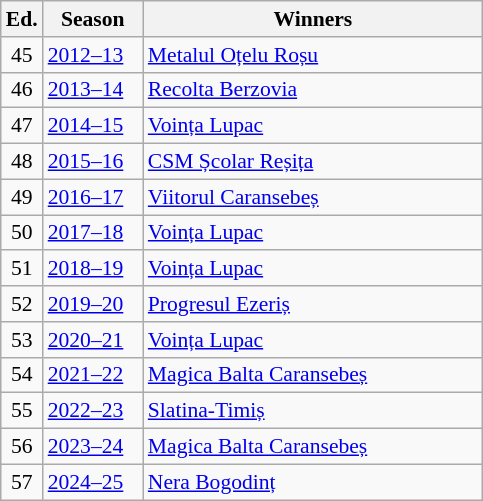<table class="wikitable" style="font-size:90%">
<tr>
<th><abbr>Ed.</abbr></th>
<th width="60">Season</th>
<th width="220">Winners</th>
</tr>
<tr>
<td align=center>45</td>
<td><a href='#'>2012–13</a></td>
<td><a href='#'>Metalul Oțelu Roșu</a></td>
</tr>
<tr>
<td align=center>46</td>
<td><a href='#'>2013–14</a></td>
<td><a href='#'>Recolta Berzovia</a></td>
</tr>
<tr>
<td align=center>47</td>
<td><a href='#'>2014–15</a></td>
<td><a href='#'>Voința Lupac</a></td>
</tr>
<tr>
<td align=center>48</td>
<td><a href='#'>2015–16</a></td>
<td><a href='#'>CSM Școlar Reșița</a></td>
</tr>
<tr>
<td align=center>49</td>
<td><a href='#'>2016–17</a></td>
<td><a href='#'>Viitorul Caransebeș</a></td>
</tr>
<tr>
<td align=center>50</td>
<td><a href='#'>2017–18</a></td>
<td><a href='#'>Voința Lupac</a></td>
</tr>
<tr>
<td align=center>51</td>
<td><a href='#'>2018–19</a></td>
<td><a href='#'>Voința Lupac</a></td>
</tr>
<tr>
<td align=center>52</td>
<td><a href='#'>2019–20</a></td>
<td><a href='#'>Progresul Ezeriș</a></td>
</tr>
<tr>
<td align=center>53</td>
<td><a href='#'>2020–21</a></td>
<td><a href='#'>Voința Lupac</a></td>
</tr>
<tr>
<td align=center>54</td>
<td><a href='#'>2021–22</a></td>
<td><a href='#'>Magica Balta Caransebeș</a></td>
</tr>
<tr>
<td align=center>55</td>
<td><a href='#'>2022–23</a></td>
<td><a href='#'>Slatina-Timiș</a></td>
</tr>
<tr>
<td align=center>56</td>
<td><a href='#'>2023–24</a></td>
<td><a href='#'>Magica Balta Caransebeș</a></td>
</tr>
<tr>
<td align=center>57</td>
<td><a href='#'>2024–25</a></td>
<td><a href='#'>Nera Bogodinț</a></td>
</tr>
</table>
